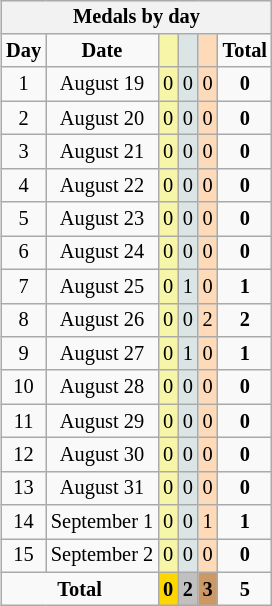<table class=wikitable style="font-size:85%; float:right;text-align:center">
<tr>
<th colspan=7>Medals by day</th>
</tr>
<tr>
<td><strong>Day</strong></td>
<td><strong>Date</strong></td>
<td bgcolor=F7F6A8></td>
<td bgcolor=DCE5E5></td>
<td bgcolor=FFDAB9></td>
<td><strong>Total</strong></td>
</tr>
<tr>
<td>1</td>
<td>August 19</td>
<td bgcolor=F7F6A8>0</td>
<td bgcolor=DCE5E5>0</td>
<td bgcolor=FFDAB9>0</td>
<td><strong>0</strong></td>
</tr>
<tr>
<td>2</td>
<td>August 20</td>
<td bgcolor=F7F6A8>0</td>
<td bgcolor=DCE5E5>0</td>
<td bgcolor=FFDAB9>0</td>
<td><strong>0</strong></td>
</tr>
<tr>
<td>3</td>
<td>August 21</td>
<td bgcolor=F7F6A8>0</td>
<td bgcolor=DCE5E5>0</td>
<td bgcolor=FFDAB9>0</td>
<td><strong>0</strong></td>
</tr>
<tr>
<td>4</td>
<td>August 22</td>
<td bgcolor=F7F6A8>0</td>
<td bgcolor=DCE5E5>0</td>
<td bgcolor=FFDAB9>0</td>
<td><strong>0</strong></td>
</tr>
<tr>
<td>5</td>
<td>August 23</td>
<td bgcolor=F7F6A8>0</td>
<td bgcolor=DCE5E5>0</td>
<td bgcolor=FFDAB9>0</td>
<td><strong>0</strong></td>
</tr>
<tr>
<td>6</td>
<td>August 24</td>
<td bgcolor=F7F6A8>0</td>
<td bgcolor=DCE5E5>0</td>
<td bgcolor=FFDAB9>0</td>
<td><strong>0</strong></td>
</tr>
<tr>
<td>7</td>
<td>August 25</td>
<td bgcolor=F7F6A8>0</td>
<td bgcolor=DCE5E5>1</td>
<td bgcolor=FFDAB9>0</td>
<td><strong>1</strong></td>
</tr>
<tr>
<td>8</td>
<td>August 26</td>
<td bgcolor=F7F6A8>0</td>
<td bgcolor=DCE5E5>0</td>
<td bgcolor=FFDAB9>2</td>
<td><strong>2</strong></td>
</tr>
<tr>
<td>9</td>
<td>August 27</td>
<td bgcolor=F7F6A8>0</td>
<td bgcolor=DCE5E5>1</td>
<td bgcolor=FFDAB9>0</td>
<td><strong>1</strong></td>
</tr>
<tr>
<td>10</td>
<td>August 28</td>
<td bgcolor=F7F6A8>0</td>
<td bgcolor=DCE5E5>0</td>
<td bgcolor=FFDAB9>0</td>
<td><strong>0</strong></td>
</tr>
<tr>
<td>11</td>
<td>August 29</td>
<td bgcolor=F7F6A8>0</td>
<td bgcolor=DCE5E5>0</td>
<td bgcolor=FFDAB9>0</td>
<td><strong>0</strong></td>
</tr>
<tr>
<td>12</td>
<td>August 30</td>
<td bgcolor=F7F6A8>0</td>
<td bgcolor=DCE5E5>0</td>
<td bgcolor=FFDAB9>0</td>
<td><strong>0</strong></td>
</tr>
<tr>
<td>13</td>
<td>August 31</td>
<td bgcolor=F7F6A8>0</td>
<td bgcolor=DCE5E5>0</td>
<td bgcolor=FFDAB9>0</td>
<td><strong>0</strong></td>
</tr>
<tr>
<td>14</td>
<td>September 1</td>
<td bgcolor=F7F6A8>0</td>
<td bgcolor=DCE5E5>0</td>
<td bgcolor=FFDAB9>1</td>
<td><strong>1</strong></td>
</tr>
<tr>
<td>15</td>
<td>September 2</td>
<td bgcolor=F7F6A8>0</td>
<td bgcolor=DCE5E5>0</td>
<td bgcolor=FFDAB9>0</td>
<td><strong>0</strong></td>
</tr>
<tr>
<td colspan=2><strong>Total</strong></td>
<td style="background:gold;"><strong>0</strong></td>
<td style="background:silver;"><strong>2</strong></td>
<td style="background:#c96;"><strong>3</strong></td>
<td><strong>5</strong></td>
</tr>
</table>
